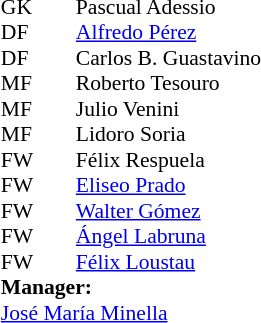<table cellspacing="0" cellpadding="0" style="font-size:90%; margin:0.2em auto;">
<tr>
<th width="25"></th>
<th width="25"></th>
</tr>
<tr>
<td>GK</td>
<td></td>
<td> Pascual Adessio</td>
</tr>
<tr>
<td>DF</td>
<td></td>
<td> <a href='#'>Alfredo Pérez</a></td>
</tr>
<tr>
<td>DF</td>
<td></td>
<td> Carlos B. Guastavino</td>
</tr>
<tr>
<td>MF</td>
<td></td>
<td> Roberto Tesouro</td>
</tr>
<tr>
<td>MF</td>
<td></td>
<td> Julio Venini</td>
</tr>
<tr>
<td>MF</td>
<td></td>
<td> Lidoro Soria</td>
</tr>
<tr>
<td>FW</td>
<td></td>
<td> Félix Respuela</td>
</tr>
<tr>
<td>FW</td>
<td></td>
<td> <a href='#'>Eliseo Prado</a></td>
</tr>
<tr>
<td>FW</td>
<td></td>
<td> <a href='#'>Walter Gómez</a></td>
</tr>
<tr>
<td>FW</td>
<td></td>
<td> <a href='#'>Ángel Labruna</a></td>
</tr>
<tr>
<td>FW</td>
<td></td>
<td> <a href='#'>Félix Loustau</a></td>
</tr>
<tr>
<td colspan=3><strong>Manager:</strong></td>
</tr>
<tr>
<td colspan=4> <a href='#'>José María Minella</a></td>
</tr>
</table>
